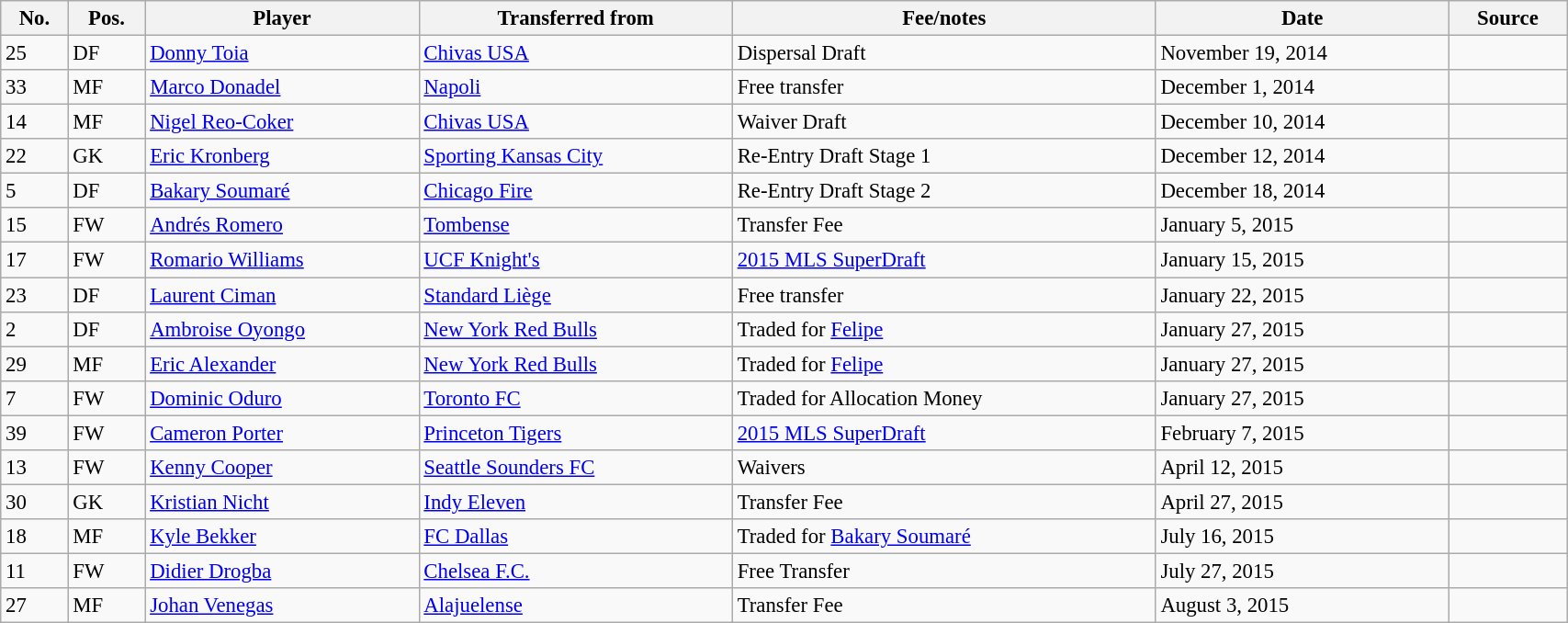<table class="wikitable sortable" style="width:90%; text-align:center; font-size:95%; text-align:left;">
<tr>
<th><strong>No.</strong></th>
<th><strong>Pos.</strong></th>
<th><strong>Player</strong></th>
<th><strong>Transferred from</strong></th>
<th><strong>Fee/notes</strong></th>
<th><strong>Date</strong></th>
<th><strong>Source</strong></th>
</tr>
<tr>
<td>25</td>
<td>DF</td>
<td> <a href='#'>Donny Toia</a></td>
<td> <a href='#'>Chivas USA</a></td>
<td>Dispersal Draft</td>
<td>November 19, 2014</td>
<td></td>
</tr>
<tr>
<td>33</td>
<td>MF</td>
<td> <a href='#'>Marco Donadel</a></td>
<td> <a href='#'>Napoli</a></td>
<td>Free transfer</td>
<td>December 1, 2014</td>
<td></td>
</tr>
<tr>
<td>14</td>
<td>MF</td>
<td> <a href='#'>Nigel Reo-Coker</a></td>
<td> <a href='#'>Chivas USA</a></td>
<td>Waiver Draft</td>
<td>December 10, 2014</td>
<td></td>
</tr>
<tr>
<td>22</td>
<td>GK</td>
<td> <a href='#'>Eric Kronberg</a></td>
<td> <a href='#'>Sporting Kansas City</a></td>
<td>Re-Entry Draft Stage 1</td>
<td>December 12, 2014</td>
<td></td>
</tr>
<tr>
<td>5</td>
<td>DF</td>
<td> <a href='#'>Bakary Soumaré</a></td>
<td> <a href='#'>Chicago Fire</a></td>
<td>Re-Entry Draft Stage 2</td>
<td>December 18, 2014</td>
<td></td>
</tr>
<tr>
<td>15</td>
<td>FW</td>
<td> <a href='#'>Andrés Romero</a></td>
<td> <a href='#'>Tombense</a></td>
<td>Transfer Fee</td>
<td>January 5, 2015</td>
<td></td>
</tr>
<tr>
<td>17</td>
<td>FW</td>
<td> <a href='#'>Romario Williams</a></td>
<td> <a href='#'>UCF Knight's</a></td>
<td><a href='#'>2015 MLS SuperDraft</a></td>
<td>January 15, 2015</td>
<td></td>
</tr>
<tr>
<td>23</td>
<td>DF</td>
<td> <a href='#'>Laurent Ciman</a></td>
<td> <a href='#'>Standard Liège</a></td>
<td>Free transfer</td>
<td>January 22, 2015</td>
<td></td>
</tr>
<tr>
<td>2</td>
<td>DF</td>
<td> <a href='#'>Ambroise Oyongo</a></td>
<td> <a href='#'>New York Red Bulls</a></td>
<td>Traded for <a href='#'>Felipe</a></td>
<td>January 27, 2015</td>
<td></td>
</tr>
<tr>
<td>29</td>
<td>MF</td>
<td> <a href='#'>Eric Alexander</a></td>
<td> <a href='#'>New York Red Bulls</a></td>
<td>Traded for <a href='#'>Felipe</a></td>
<td>January 27, 2015</td>
<td></td>
</tr>
<tr>
<td>7</td>
<td>FW</td>
<td> <a href='#'>Dominic Oduro</a></td>
<td> <a href='#'>Toronto FC</a></td>
<td>Traded for Allocation Money</td>
<td>January 27, 2015</td>
<td></td>
</tr>
<tr>
<td>39</td>
<td>FW</td>
<td> <a href='#'>Cameron Porter</a></td>
<td> <a href='#'>Princeton Tigers</a></td>
<td><a href='#'>2015 MLS SuperDraft</a></td>
<td>February 7, 2015</td>
<td></td>
</tr>
<tr>
<td>13</td>
<td>FW</td>
<td> <a href='#'>Kenny Cooper</a></td>
<td> <a href='#'>Seattle Sounders FC</a></td>
<td>Waivers</td>
<td>April 12, 2015</td>
<td></td>
</tr>
<tr>
<td>30</td>
<td>GK</td>
<td> <a href='#'>Kristian Nicht</a></td>
<td> <a href='#'>Indy Eleven</a></td>
<td>Transfer Fee</td>
<td>April 27, 2015</td>
<td></td>
</tr>
<tr>
<td>18</td>
<td>MF</td>
<td> <a href='#'>Kyle Bekker</a></td>
<td> <a href='#'>FC Dallas</a></td>
<td>Traded for <a href='#'>Bakary Soumaré</a></td>
<td>July 16, 2015</td>
<td></td>
</tr>
<tr>
<td>11</td>
<td>FW</td>
<td> <a href='#'>Didier Drogba</a></td>
<td> <a href='#'>Chelsea F.C.</a></td>
<td>Free Transfer</td>
<td>July 27, 2015</td>
<td></td>
</tr>
<tr>
<td>27</td>
<td>MF</td>
<td> <a href='#'>Johan Venegas</a></td>
<td> <a href='#'>Alajuelense</a></td>
<td>Transfer Fee</td>
<td>August 3, 2015</td>
<td></td>
</tr>
</table>
